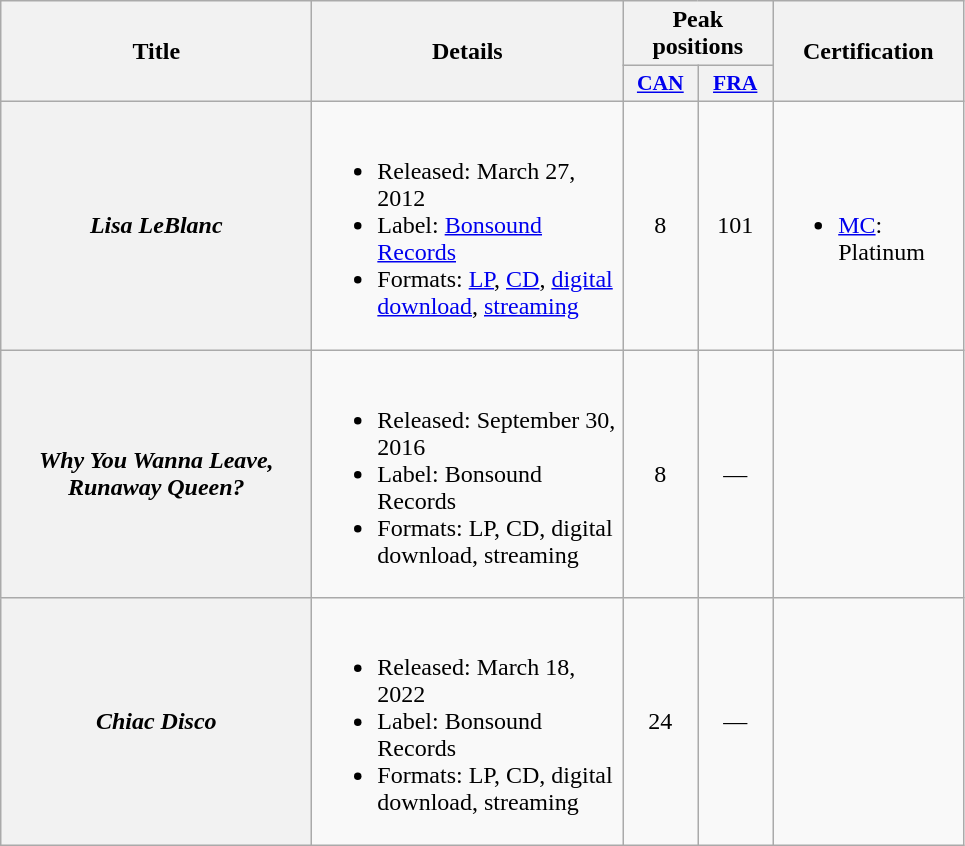<table class="wikitable plainrowheaders">
<tr>
<th rowspan="2" style="text-align:center" width="200">Title</th>
<th rowspan="2" style="text-align:center" width="200">Details</th>
<th colspan="2" style="text-align:center" width="20">Peak positions</th>
<th rowspan="2" style="text-align:center" width="120">Certification</th>
</tr>
<tr>
<th scope="col" style="width:3em;font-size:90%;"><a href='#'>CAN</a><br></th>
<th scope="col" style="width:3em;font-size:90%;"><a href='#'>FRA</a><br></th>
</tr>
<tr>
<th scope="row"><em>Lisa LeBlanc</em></th>
<td><br><ul><li>Released: March 27, 2012</li><li>Label: <a href='#'>Bonsound Records</a></li><li>Formats: <a href='#'>LP</a>, <a href='#'>CD</a>, <a href='#'>digital download</a>, <a href='#'>streaming</a></li></ul></td>
<td style="text-align:center;">8</td>
<td style="text-align:center;">101</td>
<td><br><ul><li><a href='#'>MC</a>: Platinum</li></ul></td>
</tr>
<tr>
<th scope="row"><em>Why You Wanna Leave, Runaway Queen?</em></th>
<td><br><ul><li>Released: September 30, 2016</li><li>Label: Bonsound Records</li><li>Formats: LP, CD, digital download, streaming</li></ul></td>
<td style="text-align:center;">8</td>
<td style="text-align:center;">—</td>
<td></td>
</tr>
<tr>
<th scope="row"><em>Chiac Disco</em></th>
<td><br><ul><li>Released: March 18, 2022</li><li>Label: Bonsound Records</li><li>Formats: LP, CD, digital download, streaming</li></ul></td>
<td style="text-align:center;">24</td>
<td style="text-align:center;">—</td>
<td></td>
</tr>
</table>
